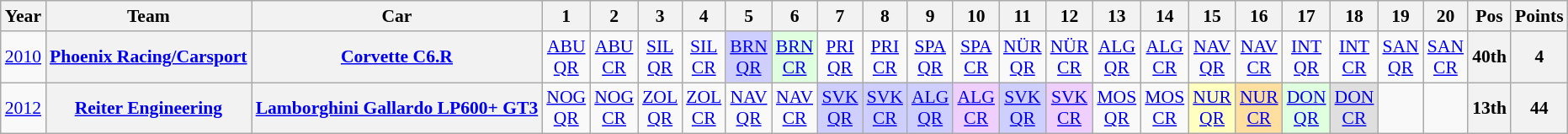<table class="wikitable" border="1" style="text-align:center; font-size:90%;">
<tr>
<th>Year</th>
<th>Team</th>
<th>Car</th>
<th>1</th>
<th>2</th>
<th>3</th>
<th>4</th>
<th>5</th>
<th>6</th>
<th>7</th>
<th>8</th>
<th>9</th>
<th>10</th>
<th>11</th>
<th>12</th>
<th>13</th>
<th>14</th>
<th>15</th>
<th>16</th>
<th>17</th>
<th>18</th>
<th>19</th>
<th>20</th>
<th>Pos</th>
<th>Points</th>
</tr>
<tr>
<td><a href='#'>2010</a></td>
<th><a href='#'>Phoenix Racing/Carsport</a></th>
<th><a href='#'>Corvette C6.R</a></th>
<td><a href='#'>ABU<br>QR</a></td>
<td><a href='#'>ABU<br>CR</a></td>
<td><a href='#'>SIL<br>QR</a></td>
<td><a href='#'>SIL<br>CR</a></td>
<td style="background:#CFCFFF;"><a href='#'>BRN<br>QR</a><br></td>
<td style="background:#DFFFDF;"><a href='#'>BRN<br>CR</a><br></td>
<td><a href='#'>PRI<br>QR</a></td>
<td><a href='#'>PRI<br>CR</a></td>
<td><a href='#'>SPA<br>QR</a></td>
<td><a href='#'>SPA<br>CR</a></td>
<td><a href='#'>NÜR<br>QR</a></td>
<td><a href='#'>NÜR<br>CR</a></td>
<td><a href='#'>ALG<br>QR</a></td>
<td><a href='#'>ALG<br>CR</a></td>
<td><a href='#'>NAV<br>QR</a></td>
<td><a href='#'>NAV<br>CR</a></td>
<td><a href='#'>INT<br>QR</a></td>
<td><a href='#'>INT<br>CR</a></td>
<td><a href='#'>SAN<br>QR</a></td>
<td><a href='#'>SAN<br>CR</a></td>
<th>40th</th>
<th>4</th>
</tr>
<tr>
<td><a href='#'>2012</a></td>
<th><a href='#'>Reiter Engineering</a></th>
<th><a href='#'>Lamborghini Gallardo LP600+ GT3</a></th>
<td><a href='#'>NOG<br>QR</a></td>
<td><a href='#'>NOG<br>CR</a></td>
<td><a href='#'>ZOL<br>QR</a></td>
<td><a href='#'>ZOL<br>CR</a></td>
<td><a href='#'>NAV<br>QR</a></td>
<td><a href='#'>NAV<br>CR</a></td>
<td style="background:#CFCFFF;"><a href='#'>SVK<br>QR</a><br></td>
<td style="background:#CFCFFF;"><a href='#'>SVK<br>CR</a><br></td>
<td style="background:#CFCFFF;"><a href='#'>ALG<br>QR</a><br></td>
<td style="background:#EFCFFF;"><a href='#'>ALG<br>CR</a><br></td>
<td style="background:#CFCFFF;"><a href='#'>SVK<br>QR</a><br></td>
<td style="background:#EFCFFF;"><a href='#'>SVK<br>CR</a><br></td>
<td><a href='#'>MOS<br>QR</a></td>
<td><a href='#'>MOS<br>CR</a></td>
<td style="background:#FFFFBF;"><a href='#'>NUR<br>QR</a><br></td>
<td style="background:#FFDF9F;"><a href='#'>NUR<br>CR</a><br></td>
<td style="background:#DFFFDF;"><a href='#'>DON<br>QR</a><br></td>
<td style="background:#DFDFDF;"><a href='#'>DON<br>CR</a><br></td>
<td></td>
<td></td>
<th>13th</th>
<th>44</th>
</tr>
</table>
